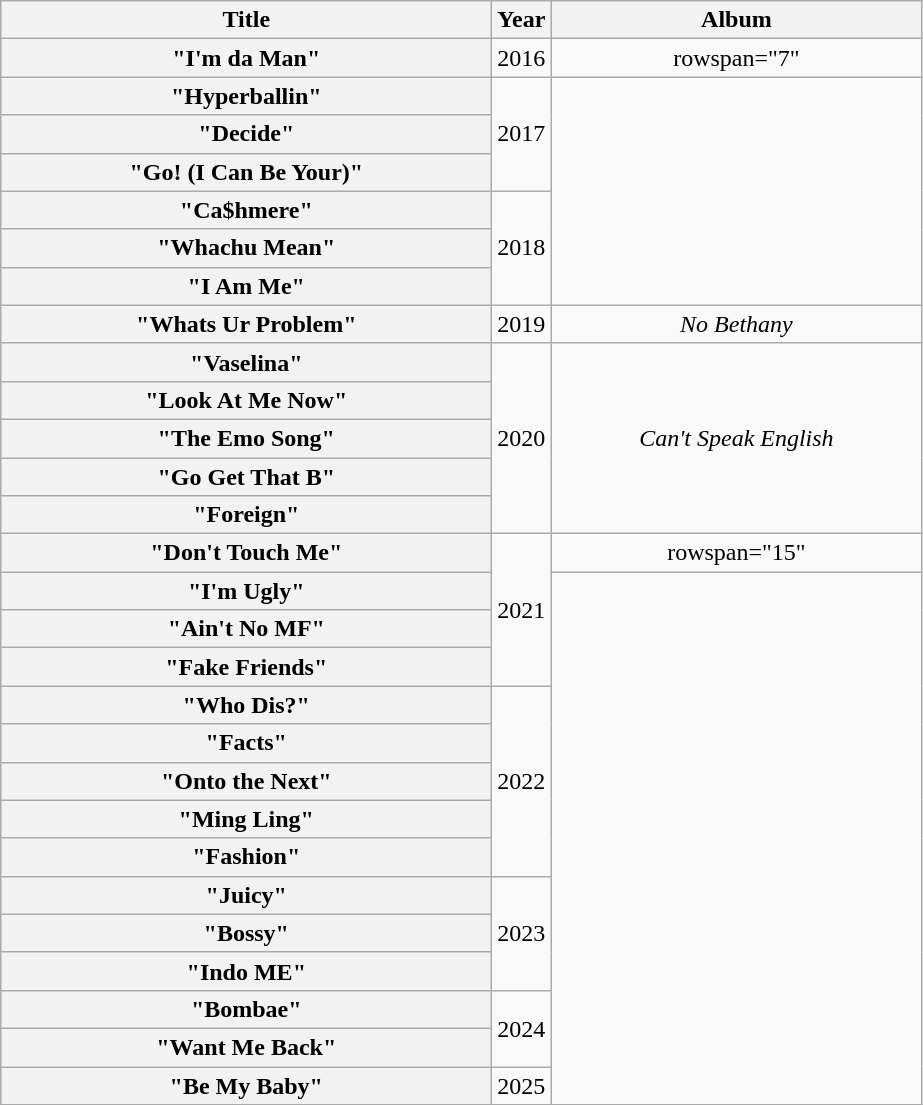<table class="wikitable plainrowheaders" style="text-align:center">
<tr>
<th scope="col" style="width:20em;">Title</th>
<th scope="col">Year</th>
<th scope="col" style="width:15em;">Album</th>
</tr>
<tr>
<th scope="row">"I'm da Man"</th>
<td>2016</td>
<td>rowspan="7" </td>
</tr>
<tr>
<th scope="row">"Hyperballin"<br></th>
<td rowspan="3">2017</td>
</tr>
<tr>
<th scope="row">"Decide"<br></th>
</tr>
<tr>
<th scope="row">"Go! (I Can Be Your)"</th>
</tr>
<tr>
<th scope="row">"Ca$hmere"</th>
<td rowspan="3">2018</td>
</tr>
<tr>
<th scope="row">"Whachu Mean"</th>
</tr>
<tr>
<th scope="row">"I Am Me"</th>
</tr>
<tr>
<th scope="row">"Whats Ur Problem"</th>
<td>2019</td>
<td><em>No Bethany</em></td>
</tr>
<tr>
<th scope="row">"Vaselina"<br></th>
<td rowspan="5">2020</td>
<td rowspan="5"><em>Can't Speak English</em></td>
</tr>
<tr>
<th scope="row">"Look At Me Now"<br></th>
</tr>
<tr>
<th scope="row">"The Emo Song"<br></th>
</tr>
<tr>
<th scope="row">"Go Get That B"<br></th>
</tr>
<tr>
<th scope="row">"Foreign"<br></th>
</tr>
<tr>
<th scope="row">"Don't Touch Me"<br></th>
<td rowspan="4">2021</td>
<td>rowspan="15" </td>
</tr>
<tr>
<th scope="row">"I'm Ugly"</th>
</tr>
<tr>
<th scope="row">"Ain't No MF"<br></th>
</tr>
<tr>
<th scope="row">"Fake Friends"</th>
</tr>
<tr>
<th scope="row">"Who Dis?"</th>
<td rowspan="5">2022</td>
</tr>
<tr>
<th scope="row">"Facts"<br></th>
</tr>
<tr>
<th scope="row">"Onto the Next"</th>
</tr>
<tr>
<th scope="row">"Ming Ling"<br></th>
</tr>
<tr>
<th scope="row">"Fashion"</th>
</tr>
<tr>
<th scope="row">"Juicy"</th>
<td rowspan="3">2023</td>
</tr>
<tr>
<th scope="row">"Bossy"<br></th>
</tr>
<tr>
<th scope="row">"Indo ME"<br></th>
</tr>
<tr>
<th scope="row">"Bombae"<br></th>
<td rowspan="2">2024</td>
</tr>
<tr>
<th scope="row">"Want Me Back"<br></th>
</tr>
<tr>
<th scope="row">"Be My Baby"<br></th>
<td>2025</td>
</tr>
</table>
